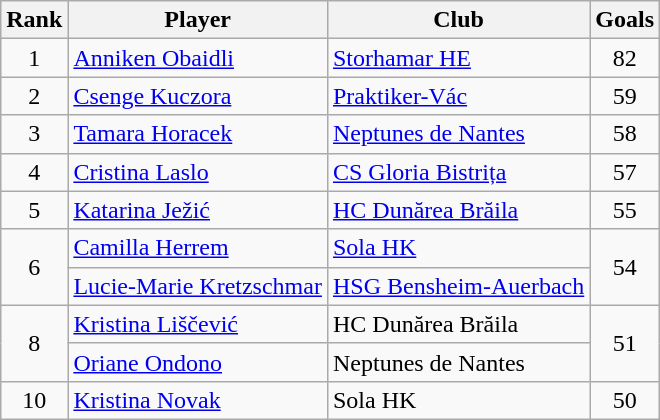<table class="wikitable sortable" style="text-align:center">
<tr>
<th>Rank</th>
<th>Player</th>
<th>Club</th>
<th>Goals</th>
</tr>
<tr>
<td>1</td>
<td align="left"> <a href='#'>Anniken Obaidli</a></td>
<td align="left"> <a href='#'>Storhamar HE</a></td>
<td>82</td>
</tr>
<tr>
<td>2</td>
<td align="left"> <a href='#'>Csenge Kuczora</a></td>
<td align="left"> <a href='#'>Praktiker-Vác</a></td>
<td>59</td>
</tr>
<tr>
<td>3</td>
<td align="left"> <a href='#'>Tamara Horacek</a></td>
<td align="left"> <a href='#'>Neptunes de Nantes</a></td>
<td>58</td>
</tr>
<tr>
<td>4</td>
<td align="left"> <a href='#'>Cristina Laslo</a></td>
<td align="left"> <a href='#'>CS Gloria Bistrița</a></td>
<td>57</td>
</tr>
<tr>
<td>5</td>
<td align="left"> <a href='#'>Katarina Ježić</a></td>
<td align="left"> <a href='#'>HC Dunărea Brăila</a></td>
<td>55</td>
</tr>
<tr>
<td rowspan=2>6</td>
<td align="left"> <a href='#'>Camilla Herrem</a></td>
<td align="left"> <a href='#'>Sola HK</a></td>
<td rowspan=2>54</td>
</tr>
<tr>
<td align="left"> <a href='#'>Lucie-Marie Kretzschmar</a></td>
<td align="left"> <a href='#'>HSG Bensheim-Auerbach</a></td>
</tr>
<tr>
<td rowspan=2>8</td>
<td align="left"> <a href='#'>Kristina Liščević</a></td>
<td align="left"> HC Dunărea Brăila</td>
<td rowspan=2>51</td>
</tr>
<tr>
<td align="left"> <a href='#'>Oriane Ondono</a></td>
<td align="left"> Neptunes de Nantes</td>
</tr>
<tr>
<td>10</td>
<td align="left"> <a href='#'>Kristina Novak</a></td>
<td align="left"> Sola HK</td>
<td>50</td>
</tr>
</table>
